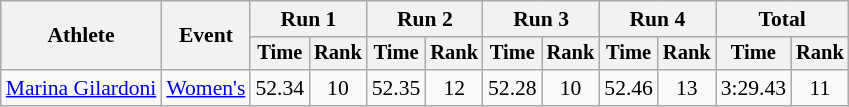<table class="wikitable" style="font-size:90%">
<tr>
<th rowspan="2">Athlete</th>
<th rowspan="2">Event</th>
<th colspan="2">Run 1</th>
<th colspan="2">Run 2</th>
<th colspan="2">Run 3</th>
<th colspan="2">Run 4</th>
<th colspan="2">Total</th>
</tr>
<tr style="font-size:95%">
<th>Time</th>
<th>Rank</th>
<th>Time</th>
<th>Rank</th>
<th>Time</th>
<th>Rank</th>
<th>Time</th>
<th>Rank</th>
<th>Time</th>
<th>Rank</th>
</tr>
<tr align=center>
<td align=left><a href='#'>Marina Gilardoni</a></td>
<td align=left><a href='#'>Women's</a></td>
<td>52.34</td>
<td>10</td>
<td>52.35</td>
<td>12</td>
<td>52.28</td>
<td>10</td>
<td>52.46</td>
<td>13</td>
<td>3:29.43</td>
<td>11</td>
</tr>
</table>
